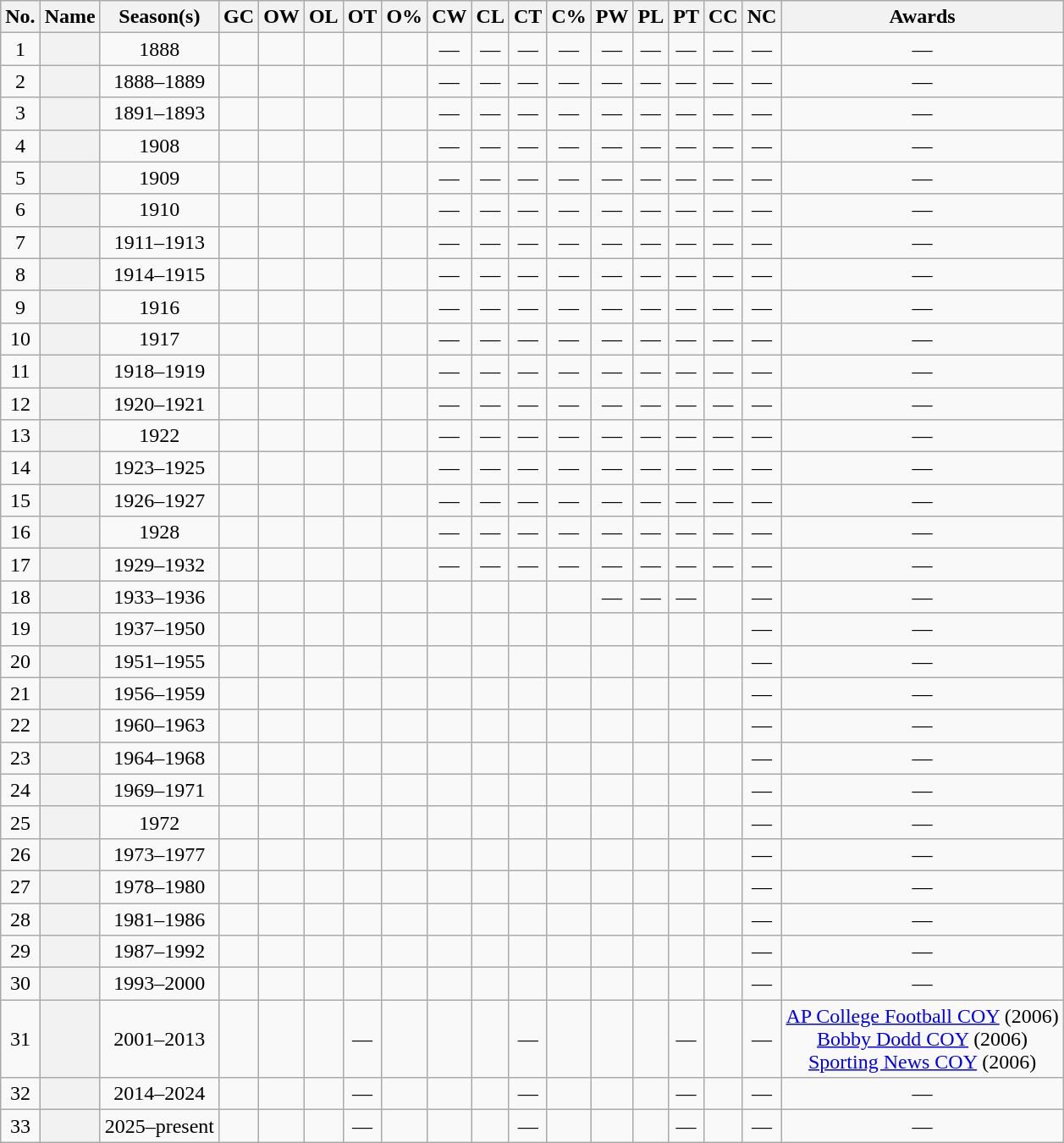<table class="wikitable sortable" style="text-align:center">
<tr>
<th scope="col" class="unsortable">No.</th>
<th scope="col">Name</th>
<th scope="col">Season(s)</th>
<th scope="col">GC</th>
<th scope="col">OW</th>
<th scope="col">OL</th>
<th scope="col">OT</th>
<th scope="col">O%</th>
<th scope="col">CW</th>
<th scope="col">CL</th>
<th scope="col">CT</th>
<th scope="col">C%</th>
<th scope="col">PW</th>
<th scope="col">PL</th>
<th scope="col">PT</th>
<th scope="col">CC</th>
<th scope="col">NC</th>
<th scope="col" class="unsortable">Awards</th>
</tr>
<tr>
<td>1</td>
<th scope="row"></th>
<td>1888</td>
<td></td>
<td></td>
<td></td>
<td></td>
<td></td>
<td>—</td>
<td>—</td>
<td>—</td>
<td>—</td>
<td>—</td>
<td>—</td>
<td>—</td>
<td>—</td>
<td>—</td>
<td>—</td>
</tr>
<tr>
<td>2</td>
<th scope="row"></th>
<td>1888–1889</td>
<td></td>
<td></td>
<td></td>
<td></td>
<td></td>
<td>—</td>
<td>—</td>
<td>—</td>
<td>—</td>
<td>—</td>
<td>—</td>
<td>—</td>
<td>—</td>
<td>—</td>
<td>—</td>
</tr>
<tr>
<td>3</td>
<th scope="row"></th>
<td>1891–1893</td>
<td></td>
<td></td>
<td></td>
<td></td>
<td></td>
<td>—</td>
<td>—</td>
<td>—</td>
<td>—</td>
<td>—</td>
<td>—</td>
<td>—</td>
<td>—</td>
<td>—</td>
<td>—</td>
</tr>
<tr>
<td>4</td>
<th scope="row"></th>
<td>1908</td>
<td></td>
<td></td>
<td></td>
<td></td>
<td></td>
<td>—</td>
<td>—</td>
<td>—</td>
<td>—</td>
<td>—</td>
<td>—</td>
<td>—</td>
<td>—</td>
<td>—</td>
<td>—</td>
</tr>
<tr>
<td>5</td>
<th scope="row"></th>
<td>1909</td>
<td></td>
<td></td>
<td></td>
<td></td>
<td></td>
<td>—</td>
<td>—</td>
<td>—</td>
<td>—</td>
<td>—</td>
<td>—</td>
<td>—</td>
<td>—</td>
<td>—</td>
<td>—</td>
</tr>
<tr>
<td>6</td>
<th scope="row"></th>
<td>1910</td>
<td></td>
<td></td>
<td></td>
<td></td>
<td></td>
<td>—</td>
<td>—</td>
<td>—</td>
<td>—</td>
<td>—</td>
<td>—</td>
<td>—</td>
<td>—</td>
<td>—</td>
<td>—</td>
</tr>
<tr>
<td>7</td>
<th scope="row"></th>
<td>1911–1913</td>
<td></td>
<td></td>
<td></td>
<td></td>
<td></td>
<td>—</td>
<td>—</td>
<td>—</td>
<td>—</td>
<td>—</td>
<td>—</td>
<td>—</td>
<td>—</td>
<td>—</td>
<td>—</td>
</tr>
<tr>
<td>8</td>
<th scope="row"></th>
<td>1914–1915</td>
<td></td>
<td></td>
<td></td>
<td></td>
<td></td>
<td>—</td>
<td>—</td>
<td>—</td>
<td>—</td>
<td>—</td>
<td>—</td>
<td>—</td>
<td>—</td>
<td>—</td>
<td>—</td>
</tr>
<tr>
<td>9</td>
<th scope="row"></th>
<td>1916</td>
<td></td>
<td></td>
<td></td>
<td></td>
<td></td>
<td>—</td>
<td>—</td>
<td>—</td>
<td>—</td>
<td>—</td>
<td>—</td>
<td>—</td>
<td>—</td>
<td>—</td>
<td>—</td>
</tr>
<tr>
<td>10</td>
<th scope="row"></th>
<td>1917</td>
<td></td>
<td></td>
<td></td>
<td></td>
<td></td>
<td>—</td>
<td>—</td>
<td>—</td>
<td>—</td>
<td>—</td>
<td>—</td>
<td>—</td>
<td>—</td>
<td>—</td>
<td>—</td>
</tr>
<tr>
<td>11</td>
<th scope="row"></th>
<td>1918–1919</td>
<td></td>
<td></td>
<td></td>
<td></td>
<td></td>
<td>—</td>
<td>—</td>
<td>—</td>
<td>—</td>
<td>—</td>
<td>—</td>
<td>—</td>
<td>—</td>
<td>—</td>
<td>—</td>
</tr>
<tr>
<td>12</td>
<th scope="row"></th>
<td>1920–1921</td>
<td></td>
<td></td>
<td></td>
<td></td>
<td></td>
<td>—</td>
<td>—</td>
<td>—</td>
<td>—</td>
<td>—</td>
<td>—</td>
<td>—</td>
<td>—</td>
<td>—</td>
<td>—</td>
</tr>
<tr>
<td>13</td>
<th scope="row"></th>
<td>1922</td>
<td></td>
<td></td>
<td></td>
<td></td>
<td></td>
<td>—</td>
<td>—</td>
<td>—</td>
<td>—</td>
<td>—</td>
<td>—</td>
<td>—</td>
<td>—</td>
<td>—</td>
<td>—</td>
</tr>
<tr>
<td>14</td>
<th scope="row"></th>
<td>1923–1925</td>
<td></td>
<td></td>
<td></td>
<td></td>
<td></td>
<td>—</td>
<td>—</td>
<td>—</td>
<td>—</td>
<td>—</td>
<td>—</td>
<td>—</td>
<td>—</td>
<td>—</td>
<td>—</td>
</tr>
<tr>
<td>15</td>
<th scope="row"></th>
<td>1926–1927</td>
<td></td>
<td></td>
<td></td>
<td></td>
<td></td>
<td>—</td>
<td>—</td>
<td>—</td>
<td>—</td>
<td>—</td>
<td>—</td>
<td>—</td>
<td>—</td>
<td>—</td>
<td>—</td>
</tr>
<tr>
<td>16</td>
<th scope="row"></th>
<td>1928</td>
<td></td>
<td></td>
<td></td>
<td></td>
<td></td>
<td>—</td>
<td>—</td>
<td>—</td>
<td>—</td>
<td>—</td>
<td>—</td>
<td>—</td>
<td>—</td>
<td>—</td>
<td>—</td>
</tr>
<tr>
<td>17</td>
<th scope="row"></th>
<td>1929–1932</td>
<td></td>
<td></td>
<td></td>
<td></td>
<td></td>
<td>—</td>
<td>—</td>
<td>—</td>
<td>—</td>
<td>—</td>
<td>—</td>
<td>—</td>
<td>—</td>
<td>—</td>
<td>—</td>
</tr>
<tr>
<td>18</td>
<th scope="row"></th>
<td>1933–1936</td>
<td></td>
<td></td>
<td></td>
<td></td>
<td></td>
<td></td>
<td></td>
<td></td>
<td></td>
<td>—</td>
<td>—</td>
<td>—</td>
<td></td>
<td>—</td>
<td>—</td>
</tr>
<tr>
<td>19</td>
<th scope="row"></th>
<td>1937–1950</td>
<td></td>
<td></td>
<td></td>
<td></td>
<td></td>
<td></td>
<td></td>
<td></td>
<td></td>
<td></td>
<td></td>
<td></td>
<td></td>
<td>—</td>
<td>—</td>
</tr>
<tr>
<td>20</td>
<th scope="row"></th>
<td>1951–1955</td>
<td></td>
<td></td>
<td></td>
<td></td>
<td></td>
<td></td>
<td></td>
<td></td>
<td></td>
<td></td>
<td></td>
<td></td>
<td></td>
<td>—</td>
<td>—</td>
</tr>
<tr>
<td>21</td>
<th scope="row"></th>
<td>1956–1959</td>
<td></td>
<td></td>
<td></td>
<td></td>
<td></td>
<td></td>
<td></td>
<td></td>
<td></td>
<td></td>
<td></td>
<td></td>
<td></td>
<td>—</td>
<td>—</td>
</tr>
<tr>
<td>22</td>
<th scope="row"></th>
<td>1960–1963</td>
<td></td>
<td></td>
<td></td>
<td></td>
<td></td>
<td></td>
<td></td>
<td></td>
<td></td>
<td></td>
<td></td>
<td></td>
<td></td>
<td>—</td>
<td>—</td>
</tr>
<tr>
<td>23</td>
<th scope="row"></th>
<td>1964–1968</td>
<td></td>
<td></td>
<td></td>
<td></td>
<td></td>
<td></td>
<td></td>
<td></td>
<td></td>
<td></td>
<td></td>
<td></td>
<td></td>
<td>—</td>
<td>—</td>
</tr>
<tr>
<td>24</td>
<th scope="row"></th>
<td>1969–1971</td>
<td></td>
<td></td>
<td></td>
<td></td>
<td></td>
<td></td>
<td></td>
<td></td>
<td></td>
<td></td>
<td></td>
<td></td>
<td></td>
<td>—</td>
<td>—</td>
</tr>
<tr>
<td>25</td>
<th scope="row"></th>
<td>1972</td>
<td></td>
<td></td>
<td></td>
<td></td>
<td></td>
<td></td>
<td></td>
<td></td>
<td></td>
<td></td>
<td></td>
<td></td>
<td></td>
<td>—</td>
<td>—</td>
</tr>
<tr>
<td>26</td>
<th scope="row"></th>
<td>1973–1977</td>
<td></td>
<td></td>
<td></td>
<td></td>
<td></td>
<td></td>
<td></td>
<td></td>
<td></td>
<td></td>
<td></td>
<td></td>
<td></td>
<td>—</td>
<td>—</td>
</tr>
<tr>
<td>27</td>
<th scope="row"></th>
<td>1978–1980</td>
<td></td>
<td></td>
<td></td>
<td></td>
<td></td>
<td></td>
<td></td>
<td></td>
<td></td>
<td></td>
<td></td>
<td></td>
<td></td>
<td>—</td>
<td>—</td>
</tr>
<tr>
<td>28</td>
<th scope="row"></th>
<td>1981–1986</td>
<td></td>
<td></td>
<td></td>
<td></td>
<td></td>
<td></td>
<td></td>
<td></td>
<td></td>
<td></td>
<td></td>
<td></td>
<td></td>
<td>—</td>
<td>—</td>
</tr>
<tr>
<td>29</td>
<th scope="row"></th>
<td>1987–1992</td>
<td></td>
<td></td>
<td></td>
<td></td>
<td></td>
<td></td>
<td></td>
<td></td>
<td></td>
<td></td>
<td></td>
<td></td>
<td></td>
<td>—</td>
<td>—</td>
</tr>
<tr>
<td>30</td>
<th scope="row"></th>
<td>1993–2000</td>
<td></td>
<td></td>
<td></td>
<td></td>
<td></td>
<td></td>
<td></td>
<td></td>
<td></td>
<td></td>
<td></td>
<td></td>
<td></td>
<td>—</td>
<td>—</td>
</tr>
<tr>
<td>31</td>
<th scope="row"></th>
<td>2001–2013</td>
<td></td>
<td></td>
<td></td>
<td>—</td>
<td></td>
<td></td>
<td></td>
<td>—</td>
<td></td>
<td></td>
<td></td>
<td>—</td>
<td></td>
<td>—</td>
<td><a href='#'>AP College Football COY</a> (2006)<br><a href='#'>Bobby Dodd COY</a> (2006)<br><a href='#'>Sporting News COY</a> (2006)</td>
</tr>
<tr>
<td>32</td>
<th scope="row"></th>
<td>2014–2024</td>
<td></td>
<td></td>
<td></td>
<td>—</td>
<td></td>
<td></td>
<td></td>
<td>—</td>
<td></td>
<td></td>
<td></td>
<td>—</td>
<td></td>
<td>—</td>
<td>—</td>
</tr>
<tr>
<td>33</td>
<th scope="row"></th>
<td>2025–present</td>
<td></td>
<td></td>
<td></td>
<td>—</td>
<td></td>
<td></td>
<td></td>
<td>—</td>
<td></td>
<td></td>
<td></td>
<td>—</td>
<td></td>
<td>—</td>
<td>—</td>
</tr>
</table>
